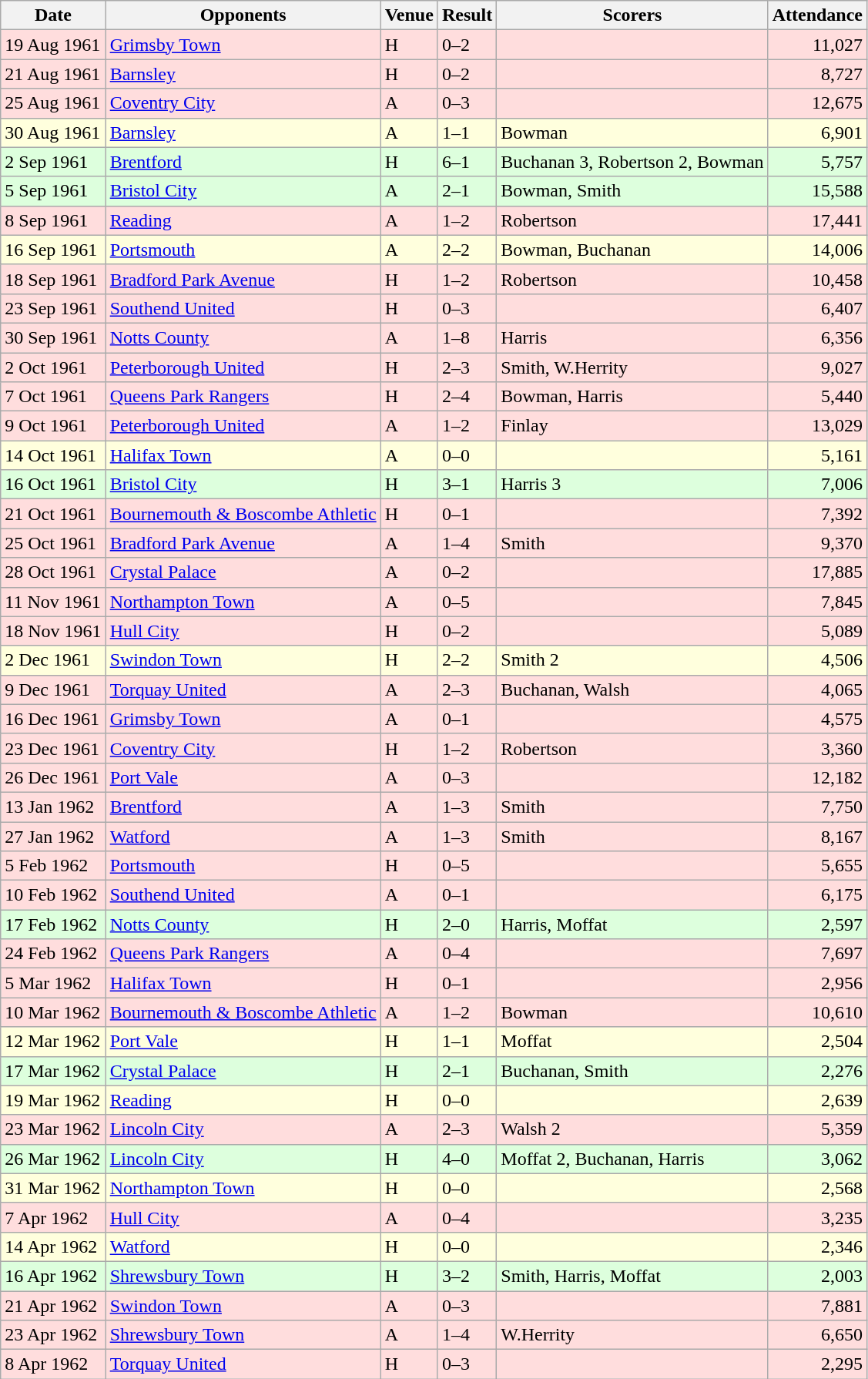<table class="wikitable sortable">
<tr>
<th>Date</th>
<th>Opponents</th>
<th>Venue</th>
<th>Result</th>
<th>Scorers</th>
<th>Attendance</th>
</tr>
<tr bgcolor="#ffdddd">
<td>19 Aug 1961</td>
<td><a href='#'>Grimsby Town</a></td>
<td>H</td>
<td>0–2</td>
<td></td>
<td align="right">11,027</td>
</tr>
<tr bgcolor="#ffdddd">
<td>21 Aug 1961</td>
<td><a href='#'>Barnsley</a></td>
<td>H</td>
<td>0–2</td>
<td></td>
<td align="right">8,727</td>
</tr>
<tr bgcolor="#ffdddd">
<td>25 Aug 1961</td>
<td><a href='#'>Coventry City</a></td>
<td>A</td>
<td>0–3</td>
<td></td>
<td align="right">12,675</td>
</tr>
<tr bgcolor="#ffffdd">
<td>30 Aug 1961</td>
<td><a href='#'>Barnsley</a></td>
<td>A</td>
<td>1–1</td>
<td>Bowman</td>
<td align="right">6,901</td>
</tr>
<tr bgcolor="#ddffdd">
<td>2 Sep 1961</td>
<td><a href='#'>Brentford</a></td>
<td>H</td>
<td>6–1</td>
<td>Buchanan 3, Robertson 2, Bowman</td>
<td align="right">5,757</td>
</tr>
<tr bgcolor="#ddffdd">
<td>5 Sep 1961</td>
<td><a href='#'>Bristol City</a></td>
<td>A</td>
<td>2–1</td>
<td>Bowman, Smith</td>
<td align="right">15,588</td>
</tr>
<tr bgcolor="#ffdddd">
<td>8 Sep 1961</td>
<td><a href='#'>Reading</a></td>
<td>A</td>
<td>1–2</td>
<td>Robertson</td>
<td align="right">17,441</td>
</tr>
<tr bgcolor="#ffffdd">
<td>16 Sep 1961</td>
<td><a href='#'>Portsmouth</a></td>
<td>A</td>
<td>2–2</td>
<td>Bowman, Buchanan</td>
<td align="right">14,006</td>
</tr>
<tr bgcolor="#ffdddd">
<td>18 Sep 1961</td>
<td><a href='#'>Bradford Park Avenue</a></td>
<td>H</td>
<td>1–2</td>
<td>Robertson</td>
<td align="right">10,458</td>
</tr>
<tr bgcolor="#ffdddd">
<td>23 Sep 1961</td>
<td><a href='#'>Southend United</a></td>
<td>H</td>
<td>0–3</td>
<td></td>
<td align="right">6,407</td>
</tr>
<tr bgcolor="#ffdddd">
<td>30 Sep 1961</td>
<td><a href='#'>Notts County</a></td>
<td>A</td>
<td>1–8</td>
<td>Harris</td>
<td align="right">6,356</td>
</tr>
<tr bgcolor="#ffdddd">
<td>2 Oct 1961</td>
<td><a href='#'>Peterborough United</a></td>
<td>H</td>
<td>2–3</td>
<td>Smith, W.Herrity</td>
<td align="right">9,027</td>
</tr>
<tr bgcolor="#ffdddd">
<td>7 Oct 1961</td>
<td><a href='#'>Queens Park Rangers</a></td>
<td>H</td>
<td>2–4</td>
<td>Bowman, Harris</td>
<td align="right">5,440</td>
</tr>
<tr bgcolor="#ffdddd">
<td>9 Oct 1961</td>
<td><a href='#'>Peterborough United</a></td>
<td>A</td>
<td>1–2</td>
<td>Finlay</td>
<td align="right">13,029</td>
</tr>
<tr bgcolor="#ffffdd">
<td>14 Oct 1961</td>
<td><a href='#'>Halifax Town</a></td>
<td>A</td>
<td>0–0</td>
<td></td>
<td align="right">5,161</td>
</tr>
<tr bgcolor="#ddffdd">
<td>16 Oct 1961</td>
<td><a href='#'>Bristol City</a></td>
<td>H</td>
<td>3–1</td>
<td>Harris 3</td>
<td align="right">7,006</td>
</tr>
<tr bgcolor="#ffdddd">
<td>21 Oct 1961</td>
<td><a href='#'>Bournemouth & Boscombe Athletic</a></td>
<td>H</td>
<td>0–1</td>
<td></td>
<td align="right">7,392</td>
</tr>
<tr bgcolor="#ffdddd">
<td>25 Oct 1961</td>
<td><a href='#'>Bradford Park Avenue</a></td>
<td>A</td>
<td>1–4</td>
<td>Smith</td>
<td align="right">9,370</td>
</tr>
<tr bgcolor="#ffdddd">
<td>28 Oct 1961</td>
<td><a href='#'>Crystal Palace</a></td>
<td>A</td>
<td>0–2</td>
<td></td>
<td align="right">17,885</td>
</tr>
<tr bgcolor="#ffdddd">
<td>11 Nov 1961</td>
<td><a href='#'>Northampton Town</a></td>
<td>A</td>
<td>0–5</td>
<td></td>
<td align="right">7,845</td>
</tr>
<tr bgcolor="#ffdddd">
<td>18 Nov 1961</td>
<td><a href='#'>Hull City</a></td>
<td>H</td>
<td>0–2</td>
<td></td>
<td align="right">5,089</td>
</tr>
<tr bgcolor="#ffffdd">
<td>2 Dec 1961</td>
<td><a href='#'>Swindon Town</a></td>
<td>H</td>
<td>2–2</td>
<td>Smith 2</td>
<td align="right">4,506</td>
</tr>
<tr bgcolor="#ffdddd">
<td>9 Dec 1961</td>
<td><a href='#'>Torquay United</a></td>
<td>A</td>
<td>2–3</td>
<td>Buchanan, Walsh</td>
<td align="right">4,065</td>
</tr>
<tr bgcolor="#ffdddd">
<td>16 Dec 1961</td>
<td><a href='#'>Grimsby Town</a></td>
<td>A</td>
<td>0–1</td>
<td></td>
<td align="right">4,575</td>
</tr>
<tr bgcolor="#ffdddd">
<td>23 Dec 1961</td>
<td><a href='#'>Coventry City</a></td>
<td>H</td>
<td>1–2</td>
<td>Robertson</td>
<td align="right">3,360</td>
</tr>
<tr bgcolor="#ffdddd">
<td>26 Dec 1961</td>
<td><a href='#'>Port Vale</a></td>
<td>A</td>
<td>0–3</td>
<td></td>
<td align="right">12,182</td>
</tr>
<tr bgcolor="#ffdddd">
<td>13 Jan 1962</td>
<td><a href='#'>Brentford</a></td>
<td>A</td>
<td>1–3</td>
<td>Smith</td>
<td align="right">7,750</td>
</tr>
<tr bgcolor="#ffdddd">
<td>27 Jan 1962</td>
<td><a href='#'>Watford</a></td>
<td>A</td>
<td>1–3</td>
<td>Smith</td>
<td align="right">8,167</td>
</tr>
<tr bgcolor="#ffdddd">
<td>5 Feb 1962</td>
<td><a href='#'>Portsmouth</a></td>
<td>H</td>
<td>0–5</td>
<td></td>
<td align="right">5,655</td>
</tr>
<tr bgcolor="#ffdddd">
<td>10 Feb 1962</td>
<td><a href='#'>Southend United</a></td>
<td>A</td>
<td>0–1</td>
<td></td>
<td align="right">6,175</td>
</tr>
<tr bgcolor="#ddffdd">
<td>17 Feb 1962</td>
<td><a href='#'>Notts County</a></td>
<td>H</td>
<td>2–0</td>
<td>Harris, Moffat</td>
<td align="right">2,597</td>
</tr>
<tr bgcolor="#ffdddd">
<td>24 Feb 1962</td>
<td><a href='#'>Queens Park Rangers</a></td>
<td>A</td>
<td>0–4</td>
<td></td>
<td align="right">7,697</td>
</tr>
<tr bgcolor="#ffdddd">
<td>5 Mar 1962</td>
<td><a href='#'>Halifax Town</a></td>
<td>H</td>
<td>0–1</td>
<td></td>
<td align="right">2,956</td>
</tr>
<tr bgcolor="#ffdddd">
<td>10 Mar 1962</td>
<td><a href='#'>Bournemouth & Boscombe Athletic</a></td>
<td>A</td>
<td>1–2</td>
<td>Bowman</td>
<td align="right">10,610</td>
</tr>
<tr bgcolor="#ffffdd">
<td>12 Mar 1962</td>
<td><a href='#'>Port Vale</a></td>
<td>H</td>
<td>1–1</td>
<td>Moffat</td>
<td align="right">2,504</td>
</tr>
<tr bgcolor="#ddffdd">
<td>17 Mar 1962</td>
<td><a href='#'>Crystal Palace</a></td>
<td>H</td>
<td>2–1</td>
<td>Buchanan, Smith</td>
<td align="right">2,276</td>
</tr>
<tr bgcolor="#ffffdd">
<td>19 Mar 1962</td>
<td><a href='#'>Reading</a></td>
<td>H</td>
<td>0–0</td>
<td></td>
<td align="right">2,639</td>
</tr>
<tr bgcolor="#ffdddd">
<td>23 Mar 1962</td>
<td><a href='#'>Lincoln City</a></td>
<td>A</td>
<td>2–3</td>
<td>Walsh 2</td>
<td align="right">5,359</td>
</tr>
<tr bgcolor="#ddffdd">
<td>26 Mar 1962</td>
<td><a href='#'>Lincoln City</a></td>
<td>H</td>
<td>4–0</td>
<td>Moffat 2, Buchanan, Harris</td>
<td align="right">3,062</td>
</tr>
<tr bgcolor="#ffffdd">
<td>31 Mar 1962</td>
<td><a href='#'>Northampton Town</a></td>
<td>H</td>
<td>0–0</td>
<td></td>
<td align="right">2,568</td>
</tr>
<tr bgcolor="#ffdddd">
<td>7 Apr 1962</td>
<td><a href='#'>Hull City</a></td>
<td>A</td>
<td>0–4</td>
<td></td>
<td align="right">3,235</td>
</tr>
<tr bgcolor="#ffffdd">
<td>14 Apr 1962</td>
<td><a href='#'>Watford</a></td>
<td>H</td>
<td>0–0</td>
<td></td>
<td align="right">2,346</td>
</tr>
<tr bgcolor="#ddffdd">
<td>16 Apr 1962</td>
<td><a href='#'>Shrewsbury Town</a></td>
<td>H</td>
<td>3–2</td>
<td>Smith, Harris, Moffat</td>
<td align="right">2,003</td>
</tr>
<tr bgcolor="#ffdddd">
<td>21 Apr 1962</td>
<td><a href='#'>Swindon Town</a></td>
<td>A</td>
<td>0–3</td>
<td></td>
<td align="right">7,881</td>
</tr>
<tr bgcolor="#ffdddd">
<td>23 Apr 1962</td>
<td><a href='#'>Shrewsbury Town</a></td>
<td>A</td>
<td>1–4</td>
<td>W.Herrity</td>
<td align="right">6,650</td>
</tr>
<tr bgcolor="#ffdddd">
<td>8 Apr 1962</td>
<td><a href='#'>Torquay United</a></td>
<td>H</td>
<td>0–3</td>
<td></td>
<td align="right">2,295</td>
</tr>
</table>
